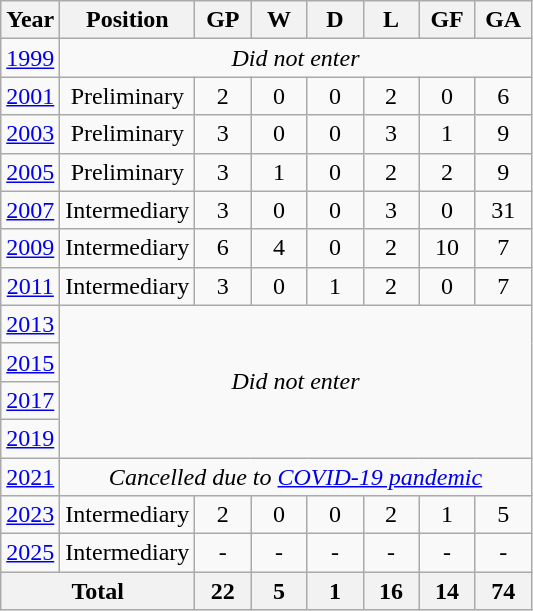<table class="wikitable" style="text-align: center;">
<tr>
<th>Year</th>
<th>Position</th>
<th width=30>GP</th>
<th width=30>W</th>
<th width=30>D</th>
<th width=30>L</th>
<th width=30>GF</th>
<th width=30>GA</th>
</tr>
<tr>
<td> <a href='#'>1999</a></td>
<td colspan=7><em>Did not enter</em></td>
</tr>
<tr>
<td> <a href='#'>2001</a></td>
<td>Preliminary</td>
<td>2</td>
<td>0</td>
<td>0</td>
<td>2</td>
<td>0</td>
<td>6</td>
</tr>
<tr>
<td> <a href='#'>2003</a></td>
<td>Preliminary</td>
<td>3</td>
<td>0</td>
<td>0</td>
<td>3</td>
<td>1</td>
<td>9</td>
</tr>
<tr>
<td> <a href='#'>2005</a></td>
<td>Preliminary</td>
<td>3</td>
<td>1</td>
<td>0</td>
<td>2</td>
<td>2</td>
<td>9</td>
</tr>
<tr>
<td> <a href='#'>2007</a></td>
<td>Intermediary</td>
<td>3</td>
<td>0</td>
<td>0</td>
<td>3</td>
<td>0</td>
<td>31</td>
</tr>
<tr>
<td> <a href='#'>2009</a></td>
<td>Intermediary</td>
<td>6</td>
<td>4</td>
<td>0</td>
<td>2</td>
<td>10</td>
<td>7</td>
</tr>
<tr>
<td> <a href='#'>2011</a></td>
<td>Intermediary</td>
<td>3</td>
<td>0</td>
<td>1</td>
<td>2</td>
<td>0</td>
<td>7</td>
</tr>
<tr>
<td> <a href='#'>2013</a></td>
<td rowspan=4 colspan=7><em>Did not enter</em></td>
</tr>
<tr>
<td> <a href='#'>2015</a></td>
</tr>
<tr>
<td> <a href='#'>2017</a></td>
</tr>
<tr>
<td> <a href='#'>2019</a></td>
</tr>
<tr>
<td><a href='#'>2021</a></td>
<td colspan=7><em>Cancelled due to <a href='#'>COVID-19 pandemic</a></em></td>
</tr>
<tr>
<td> <a href='#'>2023</a></td>
<td>Intermediary</td>
<td>2</td>
<td>0</td>
<td>0</td>
<td>2</td>
<td>1</td>
<td>5</td>
</tr>
<tr>
<td> <a href='#'>2025</a></td>
<td>Intermediary</td>
<td>-</td>
<td>-</td>
<td>-</td>
<td>-</td>
<td>-</td>
<td>-</td>
</tr>
<tr>
<th colspan=2><strong>Total</strong></th>
<th><strong>22</strong></th>
<th><strong>5</strong></th>
<th><strong>1</strong></th>
<th><strong>16</strong></th>
<th><strong>14</strong></th>
<th><strong>74</strong></th>
</tr>
</table>
